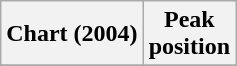<table class="wikitable sortable plainrowheaders" style="text-align:center">
<tr>
<th scope="col">Chart (2004)</th>
<th scope="col">Peak<br> position</th>
</tr>
<tr>
</tr>
</table>
